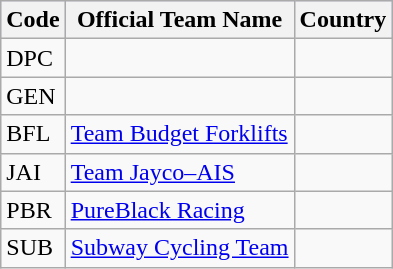<table class="wikitable">
<tr style="background:#ccccff;">
<th>Code</th>
<th>Official Team Name</th>
<th>Country</th>
</tr>
<tr>
<td>DPC</td>
<td></td>
<td></td>
</tr>
<tr>
<td>GEN</td>
<td></td>
<td></td>
</tr>
<tr>
<td>BFL</td>
<td><a href='#'>Team Budget Forklifts</a></td>
<td></td>
</tr>
<tr>
<td>JAI</td>
<td><a href='#'>Team Jayco–AIS</a></td>
<td></td>
</tr>
<tr>
<td>PBR</td>
<td><a href='#'>PureBlack Racing</a></td>
<td></td>
</tr>
<tr>
<td>SUB</td>
<td><a href='#'>Subway Cycling Team</a></td>
<td></td>
</tr>
</table>
